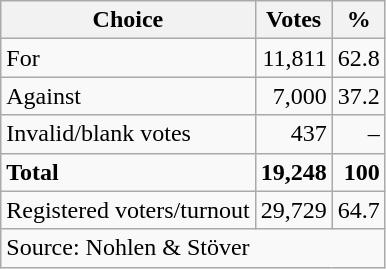<table class=wikitable style=text-align:right>
<tr>
<th>Choice</th>
<th>Votes</th>
<th>%</th>
</tr>
<tr>
<td align=left>For</td>
<td>11,811</td>
<td>62.8</td>
</tr>
<tr>
<td align=left>Against</td>
<td>7,000</td>
<td>37.2</td>
</tr>
<tr>
<td align=left>Invalid/blank votes</td>
<td>437</td>
<td>–</td>
</tr>
<tr>
<td align=left><strong>Total</strong></td>
<td><strong>19,248</strong></td>
<td><strong>100</strong></td>
</tr>
<tr>
<td align=left>Registered voters/turnout</td>
<td>29,729</td>
<td>64.7</td>
</tr>
<tr>
<td align=left colspan=3>Source: Nohlen & Stöver</td>
</tr>
</table>
